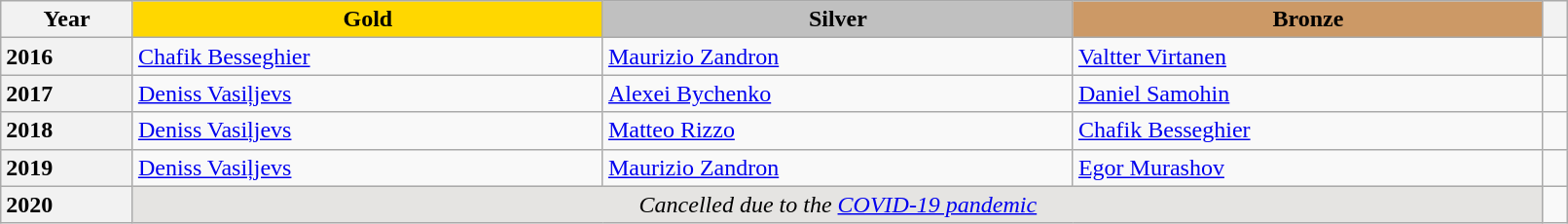<table class="wikitable unsortable" style="text-align:left; width:85%">
<tr>
<th scope="col" style="text-align:center">Year</th>
<td scope="col" style="text-align:center; width:30%; background:gold"><strong>Gold</strong></td>
<td scope="col" style="text-align:center; width:30%; background:silver"><strong>Silver</strong></td>
<td scope="col" style="text-align:center; width:30%; background:#c96"><strong>Bronze</strong></td>
<th scope="col" style="text-align:center"></th>
</tr>
<tr>
<th scope="row" style="text-align:left">2016</th>
<td> <a href='#'>Chafik Besseghier</a></td>
<td> <a href='#'>Maurizio Zandron</a></td>
<td> <a href='#'>Valtter Virtanen</a></td>
<td></td>
</tr>
<tr>
<th scope="row" style="text-align:left">2017</th>
<td> <a href='#'>Deniss Vasiļjevs</a></td>
<td> <a href='#'>Alexei Bychenko</a></td>
<td> <a href='#'>Daniel Samohin</a></td>
<td></td>
</tr>
<tr>
<th scope="row" style="text-align:left">2018</th>
<td> <a href='#'>Deniss Vasiļjevs</a></td>
<td> <a href='#'>Matteo Rizzo</a></td>
<td> <a href='#'>Chafik Besseghier</a></td>
<td></td>
</tr>
<tr>
<th scope="row" style="text-align:left">2019</th>
<td> <a href='#'>Deniss Vasiļjevs</a></td>
<td> <a href='#'>Maurizio Zandron</a></td>
<td> <a href='#'>Egor Murashov</a></td>
<td></td>
</tr>
<tr>
<th scope="row" style="text-align:left">2020</th>
<td colspan="3" align="center" bgcolor="e5e4e2"><em>Cancelled due to the <a href='#'>COVID-19 pandemic</a></em></td>
<td></td>
</tr>
</table>
